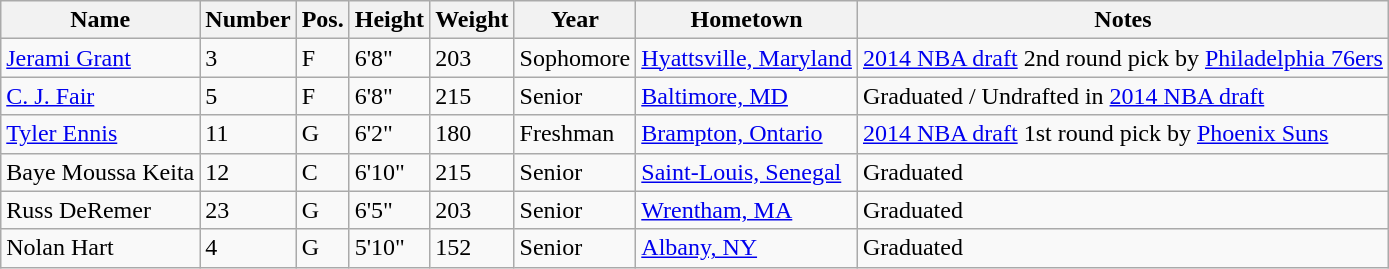<table class="wikitable sortable" border="1">
<tr>
<th>Name</th>
<th>Number</th>
<th>Pos.</th>
<th>Height</th>
<th>Weight</th>
<th>Year</th>
<th>Hometown</th>
<th class="unsortable">Notes</th>
</tr>
<tr>
<td sortname><a href='#'>Jerami Grant</a></td>
<td>3</td>
<td>F</td>
<td>6'8"</td>
<td>203</td>
<td>Sophomore</td>
<td><a href='#'>Hyattsville, Maryland</a></td>
<td><a href='#'>2014 NBA draft</a> 2nd round pick by <a href='#'>Philadelphia 76ers</a></td>
</tr>
<tr>
<td sortname><a href='#'>C. J. Fair</a></td>
<td>5</td>
<td>F</td>
<td>6'8"</td>
<td>215</td>
<td>Senior</td>
<td><a href='#'>Baltimore, MD</a></td>
<td>Graduated / Undrafted in <a href='#'>2014 NBA draft</a></td>
</tr>
<tr>
<td sortname><a href='#'>Tyler Ennis</a></td>
<td>11</td>
<td>G</td>
<td>6'2"</td>
<td>180</td>
<td>Freshman</td>
<td><a href='#'>Brampton, Ontario</a></td>
<td><a href='#'>2014 NBA draft</a> 1st round pick by <a href='#'>Phoenix Suns</a></td>
</tr>
<tr>
<td sortname>Baye Moussa Keita</td>
<td>12</td>
<td>C</td>
<td>6'10"</td>
<td>215</td>
<td>Senior</td>
<td><a href='#'>Saint-Louis, Senegal</a></td>
<td>Graduated</td>
</tr>
<tr>
<td sortname>Russ DeRemer</td>
<td>23</td>
<td>G</td>
<td>6'5"</td>
<td>203</td>
<td>Senior</td>
<td><a href='#'>Wrentham, MA</a></td>
<td>Graduated</td>
</tr>
<tr>
<td sortname>Nolan Hart</td>
<td>4</td>
<td>G</td>
<td>5'10"</td>
<td>152</td>
<td>Senior</td>
<td><a href='#'>Albany, NY</a></td>
<td>Graduated</td>
</tr>
</table>
